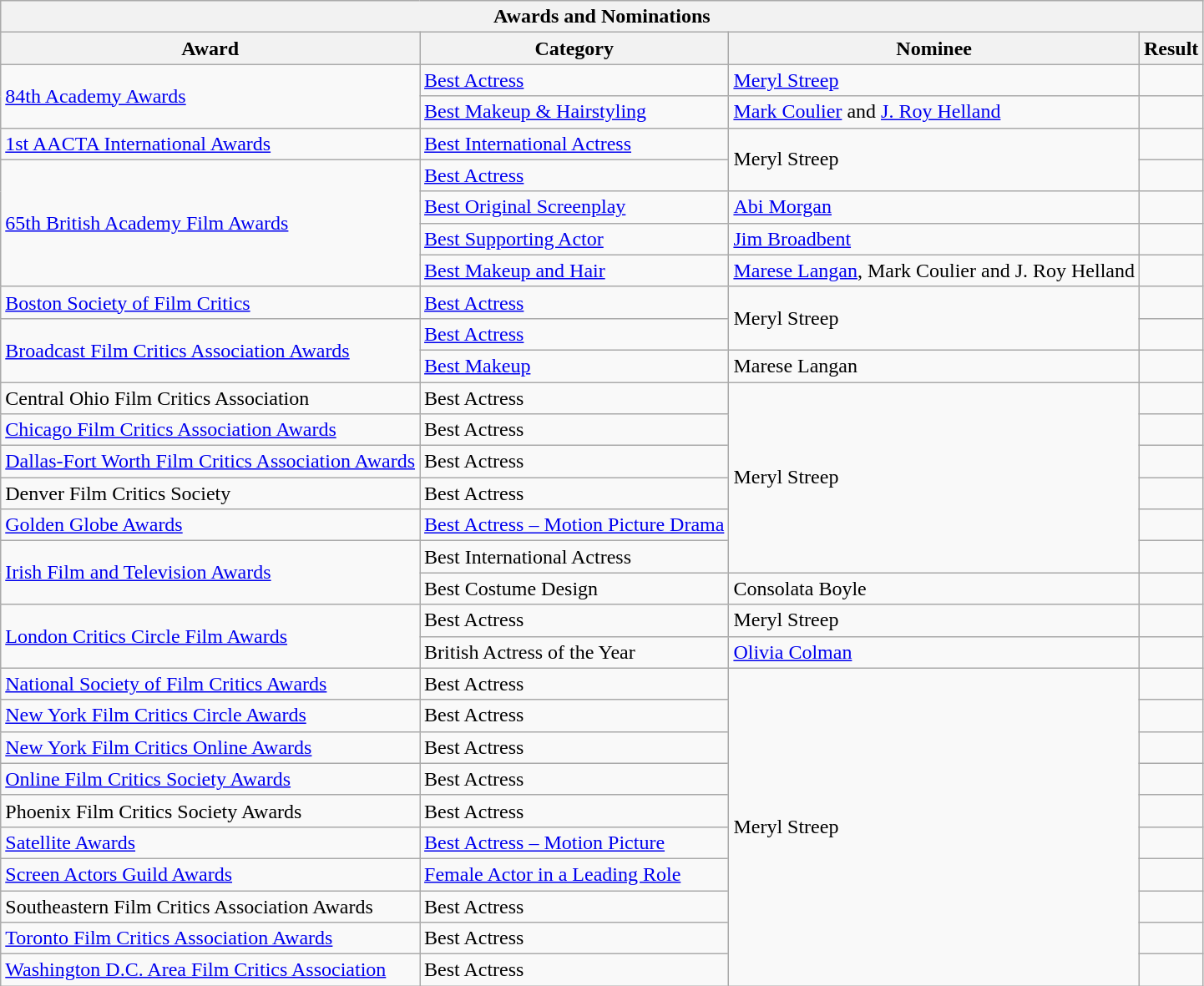<table class="wikitable sortable">
<tr align="center">
<th colspan=4>Awards and Nominations</th>
</tr>
<tr align="center">
<th>Award</th>
<th>Category</th>
<th>Nominee</th>
<th>Result</th>
</tr>
<tr>
<td rowspan="2"><a href='#'>84th Academy Awards</a></td>
<td><a href='#'>Best Actress</a></td>
<td><a href='#'>Meryl Streep</a></td>
<td></td>
</tr>
<tr>
<td><a href='#'>Best Makeup & Hairstyling</a></td>
<td><a href='#'>Mark Coulier</a> and <a href='#'>J. Roy Helland</a></td>
<td></td>
</tr>
<tr>
<td><a href='#'>1st AACTA International Awards</a></td>
<td><a href='#'>Best International Actress</a></td>
<td rowspan="2">Meryl Streep</td>
<td></td>
</tr>
<tr>
<td rowspan="4"><a href='#'>65th British Academy Film Awards</a></td>
<td><a href='#'>Best Actress</a></td>
<td></td>
</tr>
<tr>
<td><a href='#'>Best Original Screenplay</a></td>
<td><a href='#'>Abi Morgan</a></td>
<td></td>
</tr>
<tr>
<td><a href='#'>Best Supporting Actor</a></td>
<td><a href='#'>Jim Broadbent</a></td>
<td></td>
</tr>
<tr>
<td><a href='#'>Best Makeup and Hair</a></td>
<td><a href='#'>Marese Langan</a>, Mark Coulier and J. Roy Helland</td>
<td></td>
</tr>
<tr>
<td><a href='#'>Boston Society of Film Critics</a></td>
<td><a href='#'>Best Actress</a></td>
<td rowspan="2">Meryl Streep</td>
<td></td>
</tr>
<tr>
<td rowspan=2><a href='#'>Broadcast Film Critics Association Awards</a></td>
<td><a href='#'>Best Actress</a></td>
<td></td>
</tr>
<tr>
<td><a href='#'>Best Makeup</a></td>
<td>Marese Langan</td>
<td></td>
</tr>
<tr>
<td>Central Ohio Film Critics Association</td>
<td>Best Actress</td>
<td rowspan="6">Meryl Streep</td>
<td></td>
</tr>
<tr>
<td><a href='#'>Chicago Film Critics Association Awards</a></td>
<td>Best Actress</td>
<td></td>
</tr>
<tr>
<td><a href='#'>Dallas-Fort Worth Film Critics Association Awards</a></td>
<td>Best Actress</td>
<td></td>
</tr>
<tr>
<td>Denver Film Critics Society</td>
<td>Best Actress</td>
<td></td>
</tr>
<tr>
<td><a href='#'>Golden Globe Awards</a></td>
<td><a href='#'>Best Actress – Motion Picture Drama</a></td>
<td></td>
</tr>
<tr>
<td rowspan=2><a href='#'>Irish Film and Television Awards</a></td>
<td>Best International Actress</td>
<td></td>
</tr>
<tr>
<td>Best Costume Design</td>
<td>Consolata Boyle</td>
<td></td>
</tr>
<tr>
<td rowspan=2><a href='#'>London Critics Circle Film Awards</a></td>
<td>Best Actress</td>
<td>Meryl Streep</td>
<td></td>
</tr>
<tr>
<td>British Actress of the Year</td>
<td><a href='#'>Olivia Colman</a></td>
<td></td>
</tr>
<tr>
<td><a href='#'>National Society of Film Critics Awards</a></td>
<td>Best Actress</td>
<td rowspan="10">Meryl Streep</td>
<td></td>
</tr>
<tr>
<td><a href='#'>New York Film Critics Circle Awards</a></td>
<td>Best Actress</td>
<td></td>
</tr>
<tr>
<td><a href='#'>New York Film Critics Online Awards</a></td>
<td>Best Actress</td>
<td></td>
</tr>
<tr>
<td><a href='#'>Online Film Critics Society Awards</a></td>
<td>Best Actress</td>
<td></td>
</tr>
<tr>
<td>Phoenix Film Critics Society Awards</td>
<td>Best Actress</td>
<td></td>
</tr>
<tr>
<td><a href='#'>Satellite Awards</a></td>
<td><a href='#'>Best Actress – Motion Picture</a></td>
<td></td>
</tr>
<tr>
<td><a href='#'>Screen Actors Guild Awards</a></td>
<td><a href='#'>Female Actor in a Leading Role</a></td>
<td></td>
</tr>
<tr>
<td>Southeastern Film Critics Association Awards</td>
<td>Best Actress</td>
<td></td>
</tr>
<tr>
<td><a href='#'>Toronto Film Critics Association Awards</a></td>
<td>Best Actress</td>
<td></td>
</tr>
<tr>
<td><a href='#'>Washington D.C. Area Film Critics Association</a></td>
<td>Best Actress</td>
<td></td>
</tr>
</table>
